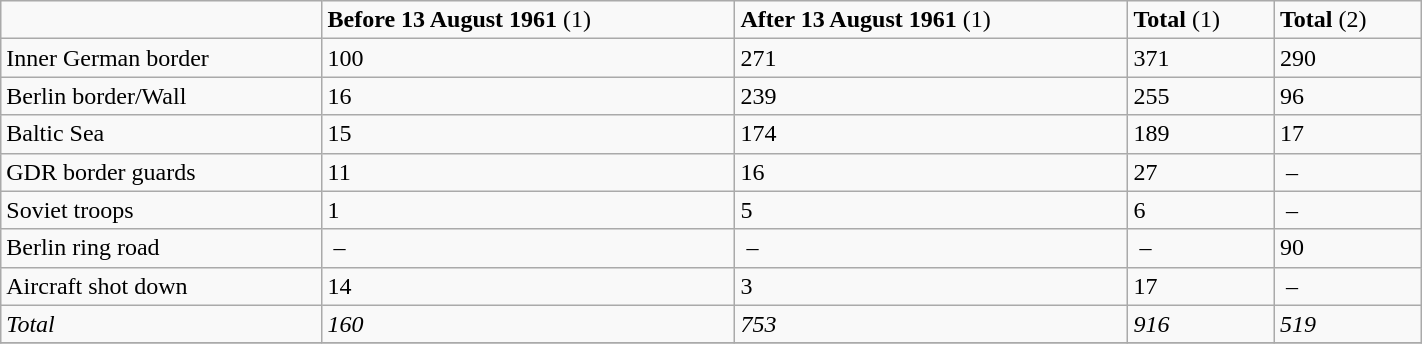<table class="wikitable" style="margin: 1em auto 1em auto; width:75%">
<tr>
<td></td>
<td><strong>Before 13 August 1961</strong> (1)</td>
<td><strong>After 13 August 1961</strong> (1)</td>
<td><strong>Total</strong> (1)</td>
<td><strong>Total</strong> (2)</td>
</tr>
<tr>
<td>Inner German border</td>
<td>100</td>
<td>271</td>
<td>371</td>
<td>290</td>
</tr>
<tr>
<td>Berlin border/Wall</td>
<td>16</td>
<td>239</td>
<td>255</td>
<td>96</td>
</tr>
<tr>
<td>Baltic Sea</td>
<td>15</td>
<td>174</td>
<td>189</td>
<td>17</td>
</tr>
<tr>
<td>GDR border guards</td>
<td>11</td>
<td>16</td>
<td>27</td>
<td> –</td>
</tr>
<tr>
<td>Soviet troops</td>
<td>1</td>
<td>5</td>
<td>6</td>
<td> –</td>
</tr>
<tr>
<td>Berlin ring road</td>
<td> –</td>
<td> –</td>
<td> –</td>
<td>90</td>
</tr>
<tr>
<td>Aircraft shot down</td>
<td>14</td>
<td>3</td>
<td>17</td>
<td> –</td>
</tr>
<tr>
<td><em>Total</em></td>
<td><em>160</em></td>
<td><em>753</em></td>
<td><em>916</em></td>
<td><em>519</em></td>
</tr>
<tr>
</tr>
</table>
